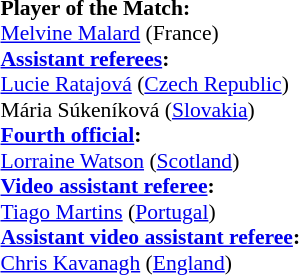<table style="width:100%; font-size:90%;">
<tr>
<td><br><strong>Player of the Match:</strong>
<br><a href='#'>Melvine Malard</a> (France)<br><strong><a href='#'>Assistant referees</a>:</strong>
<br><a href='#'>Lucie Ratajová</a> (<a href='#'>Czech Republic</a>)
<br>Mária Súkeníková (<a href='#'>Slovakia</a>)
<br><strong><a href='#'>Fourth official</a>:</strong>
<br><a href='#'>Lorraine Watson</a> (<a href='#'>Scotland</a>)
<br><strong><a href='#'>Video assistant referee</a>:</strong>
<br><a href='#'>Tiago Martins</a> (<a href='#'>Portugal</a>)
<br><strong><a href='#'>Assistant video assistant referee</a>:</strong>
<br><a href='#'>Chris Kavanagh</a> (<a href='#'>England</a>)</td>
</tr>
</table>
